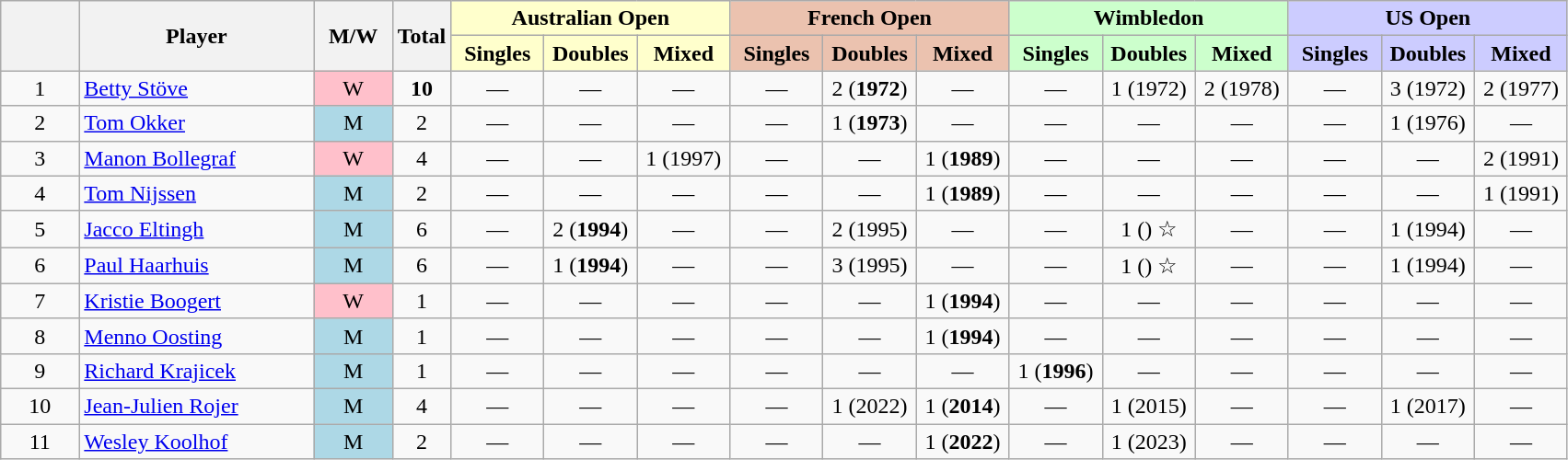<table class="wikitable mw-datatable sortable" style="text-align:center;">
<tr>
<th data-sort-type="number" width="5%" rowspan="2"></th>
<th width="15%" rowspan="2">Player</th>
<th width="5%"  rowspan="2">M/W</th>
<th rowspan="2">Total</th>
<th colspan="3" style="background:#ffc;">Australian Open</th>
<th colspan="3" style="background:#ebc2af;">French Open</th>
<th colspan="3" style="background:#cfc;">Wimbledon</th>
<th colspan="3" style="background:#ccf;">US Open</th>
</tr>
<tr>
<th style="background:#ffc; width:60px;">Singles</th>
<th style="background:#ffc; width:60px;">Doubles</th>
<th style="background:#ffc; width:60px;">Mixed</th>
<th style="background:#ebc2af; width:60px;">Singles</th>
<th style="background:#ebc2af; width:60px;">Doubles</th>
<th style="background:#ebc2af; width:60px;">Mixed</th>
<th style="background:#cfc; width:60px;">Singles</th>
<th style="background:#cfc; width:60px;">Doubles</th>
<th style="background:#cfc; width:60px;">Mixed</th>
<th style="background:#ccf; width:60px;">Singles</th>
<th style="background:#ccf; width:60px;">Doubles</th>
<th style="background:#ccf; width:60px;">Mixed</th>
</tr>
<tr>
<td>1</td>
<td style="text-align:left"><a href='#'>Betty Stöve</a></td>
<td style="background:pink;">W</td>
<td><strong>10</strong></td>
<td>—</td>
<td>—</td>
<td>—</td>
<td>—</td>
<td>2 (<strong>1972</strong>)</td>
<td>—</td>
<td>—</td>
<td>1 (1972)</td>
<td>2 (1978)</td>
<td>—</td>
<td>3 (1972)</td>
<td>2 (1977)</td>
</tr>
<tr>
<td>2</td>
<td style="text-align:left"><a href='#'>Tom Okker</a></td>
<td style="background:lightblue;">M</td>
<td>2</td>
<td>—</td>
<td>—</td>
<td>—</td>
<td>—</td>
<td>1 (<strong>1973</strong>)</td>
<td>—</td>
<td>—</td>
<td>—</td>
<td>—</td>
<td>—</td>
<td>1 (1976)</td>
<td>—</td>
</tr>
<tr>
<td>3</td>
<td style="text-align:left"><a href='#'>Manon Bollegraf</a></td>
<td style="background:pink;">W</td>
<td>4</td>
<td>—</td>
<td>—</td>
<td>1 (1997)</td>
<td>—</td>
<td>—</td>
<td>1 (<strong>1989</strong>)</td>
<td>—</td>
<td>—</td>
<td>—</td>
<td>—</td>
<td>—</td>
<td>2 (1991)</td>
</tr>
<tr>
<td>4</td>
<td style="text-align:left"><a href='#'>Tom Nijssen</a></td>
<td style="background:lightblue;">M</td>
<td>2</td>
<td>—</td>
<td>—</td>
<td>—</td>
<td>—</td>
<td>—</td>
<td>1 (<strong>1989</strong>)</td>
<td>—</td>
<td>—</td>
<td>—</td>
<td>—</td>
<td>—</td>
<td>1 (1991)</td>
</tr>
<tr>
<td>5</td>
<td style="text-align:left"><a href='#'>Jacco Eltingh</a></td>
<td style="background:lightblue;">M</td>
<td>6</td>
<td>—</td>
<td>2 (<strong>1994</strong>)</td>
<td>—</td>
<td>—</td>
<td>2 (1995)</td>
<td>—</td>
<td>—</td>
<td>1 () ☆</td>
<td>—</td>
<td>—</td>
<td>1 (1994)</td>
<td>—</td>
</tr>
<tr>
<td>6</td>
<td style="text-align:left"><a href='#'>Paul Haarhuis</a></td>
<td style="background:lightblue;">M</td>
<td>6</td>
<td>—</td>
<td>1 (<strong>1994</strong>)</td>
<td>—</td>
<td>—</td>
<td>3 (1995)</td>
<td>—</td>
<td>—</td>
<td>1 () ☆</td>
<td>—</td>
<td>—</td>
<td>1 (1994)</td>
<td>—</td>
</tr>
<tr>
<td>7</td>
<td style="text-align:left"><a href='#'>Kristie Boogert</a></td>
<td style="background:pink;">W</td>
<td>1</td>
<td>—</td>
<td>—</td>
<td>—</td>
<td>—</td>
<td>—</td>
<td>1 (<strong>1994</strong>)</td>
<td>—</td>
<td>—</td>
<td>—</td>
<td>—</td>
<td>—</td>
<td>—</td>
</tr>
<tr>
<td>8</td>
<td style="text-align:left"><a href='#'>Menno Oosting</a></td>
<td style="background:lightblue;">M</td>
<td>1</td>
<td>—</td>
<td>—</td>
<td>—</td>
<td>—</td>
<td>—</td>
<td>1 (<strong>1994</strong>)</td>
<td>—</td>
<td>—</td>
<td>—</td>
<td>—</td>
<td>—</td>
<td>—</td>
</tr>
<tr>
<td>9</td>
<td style="text-align:left"><a href='#'>Richard Krajicek</a></td>
<td style="background:lightblue;">M</td>
<td>1</td>
<td>—</td>
<td>—</td>
<td>—</td>
<td>—</td>
<td>—</td>
<td>—</td>
<td>1 (<strong>1996</strong>)</td>
<td>—</td>
<td>—</td>
<td>—</td>
<td>—</td>
<td>—</td>
</tr>
<tr>
<td>10</td>
<td style="text-align:left"><a href='#'>Jean-Julien Rojer</a></td>
<td style="background:lightblue;">M</td>
<td>4</td>
<td>—</td>
<td>—</td>
<td>—</td>
<td>—</td>
<td>1 (2022)</td>
<td>1 (<strong>2014</strong>)</td>
<td>—</td>
<td>1 (2015)</td>
<td>—</td>
<td>—</td>
<td>1 (2017)</td>
<td>—</td>
</tr>
<tr>
<td>11</td>
<td style="text-align:left"><a href='#'>Wesley Koolhof</a></td>
<td style="background:lightblue;">M</td>
<td>2</td>
<td>—</td>
<td>—</td>
<td>—</td>
<td>—</td>
<td>—</td>
<td>1 (<strong>2022</strong>)</td>
<td>—</td>
<td>1 (2023)</td>
<td>—</td>
<td>—</td>
<td>—</td>
<td>—</td>
</tr>
</table>
